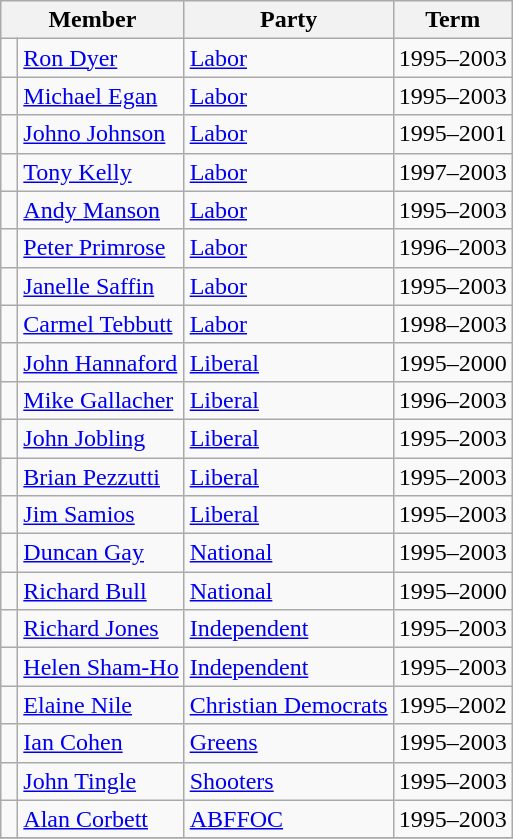<table class="wikitable">
<tr>
<th colspan="2">Member</th>
<th>Party</th>
<th>Term</th>
</tr>
<tr>
<td> </td>
<td><a href='#'>Ron Dyer</a></td>
<td><a href='#'>Labor</a></td>
<td>1995–2003</td>
</tr>
<tr>
<td> </td>
<td><a href='#'>Michael Egan</a></td>
<td><a href='#'>Labor</a></td>
<td>1995–2003</td>
</tr>
<tr>
<td> </td>
<td><a href='#'>Johno Johnson</a></td>
<td><a href='#'>Labor</a></td>
<td>1995–2001</td>
</tr>
<tr>
<td> </td>
<td><a href='#'>Tony Kelly</a></td>
<td><a href='#'>Labor</a></td>
<td>1997–2003</td>
</tr>
<tr>
<td> </td>
<td><a href='#'>Andy Manson</a></td>
<td><a href='#'>Labor</a></td>
<td>1995–2003</td>
</tr>
<tr>
<td> </td>
<td><a href='#'>Peter Primrose</a></td>
<td><a href='#'>Labor</a></td>
<td>1996–2003</td>
</tr>
<tr>
<td> </td>
<td><a href='#'>Janelle Saffin</a></td>
<td><a href='#'>Labor</a></td>
<td>1995–2003</td>
</tr>
<tr>
<td> </td>
<td><a href='#'>Carmel Tebbutt</a></td>
<td><a href='#'>Labor</a></td>
<td>1998–2003</td>
</tr>
<tr>
<td> </td>
<td><a href='#'>John Hannaford</a></td>
<td><a href='#'>Liberal</a></td>
<td>1995–2000</td>
</tr>
<tr>
<td> </td>
<td><a href='#'>Mike Gallacher</a></td>
<td><a href='#'>Liberal</a></td>
<td>1996–2003</td>
</tr>
<tr>
<td> </td>
<td><a href='#'>John Jobling</a></td>
<td><a href='#'>Liberal</a></td>
<td>1995–2003</td>
</tr>
<tr>
<td> </td>
<td><a href='#'>Brian Pezzutti</a></td>
<td><a href='#'>Liberal</a></td>
<td>1995–2003</td>
</tr>
<tr>
<td> </td>
<td><a href='#'>Jim Samios</a></td>
<td><a href='#'>Liberal</a></td>
<td>1995–2003</td>
</tr>
<tr>
<td> </td>
<td><a href='#'>Duncan Gay</a></td>
<td><a href='#'>National</a></td>
<td>1995–2003</td>
</tr>
<tr>
<td> </td>
<td><a href='#'>Richard Bull</a></td>
<td><a href='#'>National</a></td>
<td>1995–2000</td>
</tr>
<tr>
<td> </td>
<td><a href='#'>Richard Jones</a></td>
<td><a href='#'>Independent</a></td>
<td>1995–2003</td>
</tr>
<tr>
<td> </td>
<td><a href='#'>Helen Sham-Ho</a></td>
<td><a href='#'>Independent</a></td>
<td>1995–2003</td>
</tr>
<tr>
<td> </td>
<td><a href='#'>Elaine Nile</a></td>
<td><a href='#'>Christian Democrats</a></td>
<td>1995–2002</td>
</tr>
<tr>
<td> </td>
<td><a href='#'>Ian Cohen</a></td>
<td><a href='#'>Greens</a></td>
<td>1995–2003</td>
</tr>
<tr>
<td> </td>
<td><a href='#'>John Tingle</a></td>
<td><a href='#'>Shooters</a></td>
<td>1995–2003</td>
</tr>
<tr>
<td> </td>
<td><a href='#'>Alan Corbett</a></td>
<td><a href='#'>ABFFOC</a></td>
<td>1995–2003</td>
</tr>
<tr>
</tr>
</table>
